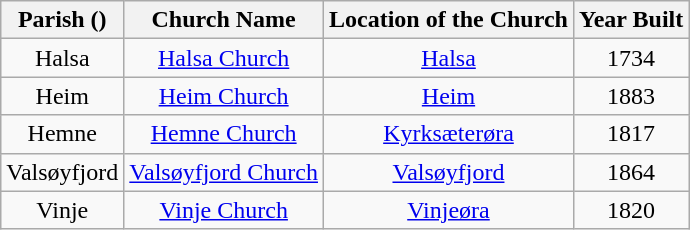<table class="wikitable" style="text-align:center">
<tr>
<th>Parish ()</th>
<th>Church Name</th>
<th>Location of the Church</th>
<th>Year Built</th>
</tr>
<tr>
<td>Halsa</td>
<td><a href='#'>Halsa Church</a></td>
<td><a href='#'>Halsa</a></td>
<td>1734</td>
</tr>
<tr>
<td>Heim</td>
<td><a href='#'>Heim Church</a></td>
<td><a href='#'>Heim</a></td>
<td>1883</td>
</tr>
<tr>
<td>Hemne</td>
<td><a href='#'>Hemne Church</a></td>
<td><a href='#'>Kyrksæterøra</a></td>
<td>1817</td>
</tr>
<tr>
<td>Valsøyfjord</td>
<td><a href='#'>Valsøyfjord Church</a></td>
<td><a href='#'>Valsøyfjord</a></td>
<td>1864</td>
</tr>
<tr>
<td>Vinje</td>
<td><a href='#'>Vinje Church</a></td>
<td><a href='#'>Vinjeøra</a></td>
<td>1820</td>
</tr>
</table>
